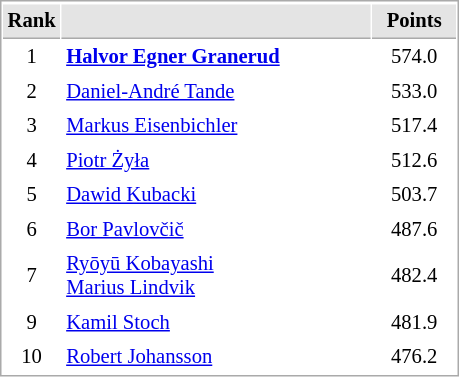<table cellspacing="1" cellpadding="3" style="border:1px solid #AAAAAA;font-size:86%">
<tr style="background-color: #E4E4E4;">
</tr>
<tr style="background-color: #E4E4E4;">
<th style="border-bottom:1px solid #AAAAAA; width: 10px;">Rank</th>
<th style="border-bottom:1px solid #AAAAAA; width: 200px;"></th>
<th style="border-bottom:1px solid #AAAAAA; width: 50px;">Points</th>
</tr>
<tr>
<td align=center>1</td>
<td> <strong><a href='#'>Halvor Egner Granerud</a></strong></td>
<td align=center>574.0</td>
</tr>
<tr>
<td align=center>2</td>
<td> <a href='#'>Daniel-André Tande</a></td>
<td align=center>533.0</td>
</tr>
<tr>
<td align=center>3</td>
<td> <a href='#'>Markus Eisenbichler</a></td>
<td align=center>517.4</td>
</tr>
<tr>
<td align=center>4</td>
<td> <a href='#'>Piotr Żyła</a></td>
<td align=center>512.6</td>
</tr>
<tr>
<td align=center>5</td>
<td> <a href='#'>Dawid Kubacki</a></td>
<td align=center>503.7</td>
</tr>
<tr>
<td align=center>6</td>
<td> <a href='#'>Bor Pavlovčič</a></td>
<td align=center>487.6</td>
</tr>
<tr>
<td align=center>7</td>
<td> <a href='#'>Ryōyū Kobayashi</a><br> <a href='#'>Marius Lindvik</a></td>
<td align=center>482.4</td>
</tr>
<tr>
<td align=center>9</td>
<td> <a href='#'>Kamil Stoch</a></td>
<td align=center>481.9</td>
</tr>
<tr>
<td align=center>10</td>
<td> <a href='#'>Robert Johansson</a></td>
<td align=center>476.2</td>
</tr>
</table>
